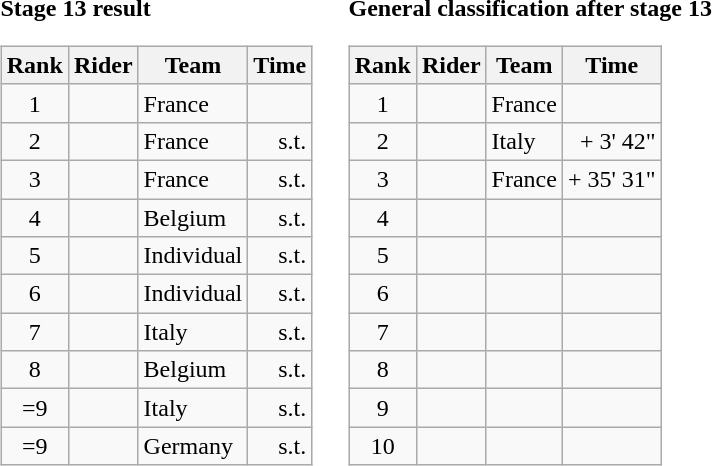<table>
<tr>
<td><strong>Stage 13 result</strong><br><table class="wikitable">
<tr>
<th scope="col">Rank</th>
<th scope="col">Rider</th>
<th scope="col">Team</th>
<th scope="col">Time</th>
</tr>
<tr>
<td style="text-align:center;">1</td>
<td></td>
<td>France</td>
<td style="text-align:right;"></td>
</tr>
<tr>
<td style="text-align:center;">2</td>
<td></td>
<td>France</td>
<td style="text-align:right;">s.t.</td>
</tr>
<tr>
<td style="text-align:center;">3</td>
<td></td>
<td>France</td>
<td style="text-align:right;">s.t.</td>
</tr>
<tr>
<td style="text-align:center;">4</td>
<td></td>
<td>Belgium</td>
<td style="text-align:right;">s.t.</td>
</tr>
<tr>
<td style="text-align:center;">5</td>
<td></td>
<td>Individual</td>
<td style="text-align:right;">s.t.</td>
</tr>
<tr>
<td style="text-align:center;">6</td>
<td></td>
<td>Individual</td>
<td style="text-align:right;">s.t.</td>
</tr>
<tr>
<td style="text-align:center;">7</td>
<td></td>
<td>Italy</td>
<td style="text-align:right;">s.t.</td>
</tr>
<tr>
<td style="text-align:center;">8</td>
<td></td>
<td>Belgium</td>
<td style="text-align:right;">s.t.</td>
</tr>
<tr>
<td style="text-align:center;">=9</td>
<td></td>
<td>Italy</td>
<td style="text-align:right;">s.t.</td>
</tr>
<tr>
<td style="text-align:center;">=9</td>
<td></td>
<td>Germany</td>
<td style="text-align:right;">s.t.</td>
</tr>
</table>
</td>
<td></td>
<td><strong>General classification after stage 13</strong><br><table class="wikitable">
<tr>
<th scope="col">Rank</th>
<th scope="col">Rider</th>
<th scope="col">Team</th>
<th scope="col">Time</th>
</tr>
<tr>
<td style="text-align:center;">1</td>
<td></td>
<td>France</td>
<td style="text-align:right;"></td>
</tr>
<tr>
<td style="text-align:center;">2</td>
<td></td>
<td>Italy</td>
<td style="text-align:right;">+ 3' 42"</td>
</tr>
<tr>
<td style="text-align:center;">3</td>
<td></td>
<td>France</td>
<td style="text-align:right;">+ 35' 31"</td>
</tr>
<tr>
<td style="text-align:center;">4</td>
<td></td>
<td></td>
<td></td>
</tr>
<tr>
<td style="text-align:center;">5</td>
<td></td>
<td></td>
<td></td>
</tr>
<tr>
<td style="text-align:center;">6</td>
<td></td>
<td></td>
<td></td>
</tr>
<tr>
<td style="text-align:center;">7</td>
<td></td>
<td></td>
<td></td>
</tr>
<tr>
<td style="text-align:center;">8</td>
<td></td>
<td></td>
<td></td>
</tr>
<tr>
<td style="text-align:center;">9</td>
<td></td>
<td></td>
<td></td>
</tr>
<tr>
<td style="text-align:center;">10</td>
<td></td>
<td></td>
<td></td>
</tr>
</table>
</td>
</tr>
</table>
